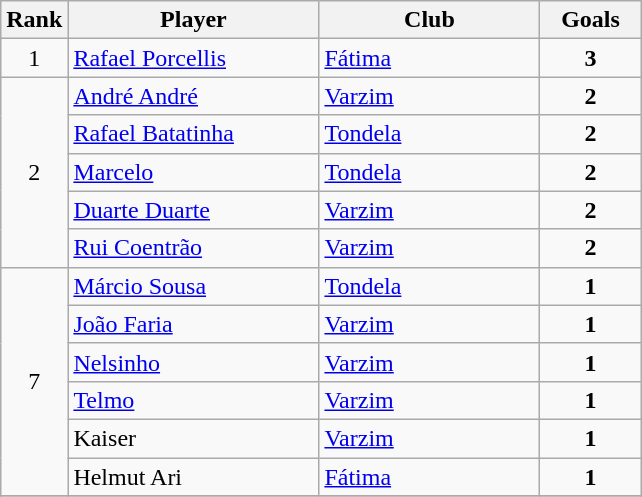<table class="wikitable">
<tr text-align:center;">
<th style="width:35px;">Rank</th>
<th style="width:160px;">Player</th>
<th style="width:140px;">Club</th>
<th style="width:60px;">Goals</th>
</tr>
<tr>
<td " style="text-align:center;">1</td>
<td> <a href='#'>Rafael Porcellis</a></td>
<td><a href='#'>Fátima</a></td>
<td style="text-align:center;"><strong>3</strong></td>
</tr>
<tr>
<td rowspan="5" style="text-align:center;">2</td>
<td> <a href='#'>André André</a></td>
<td><a href='#'>Varzim</a></td>
<td style="text-align:center;"><strong>2</strong></td>
</tr>
<tr>
<td> <a href='#'>Rafael Batatinha</a></td>
<td><a href='#'>Tondela</a></td>
<td style="text-align:center;"><strong>2</strong></td>
</tr>
<tr>
<td> <a href='#'>Marcelo</a></td>
<td><a href='#'>Tondela</a></td>
<td style="text-align:center;"><strong>2</strong></td>
</tr>
<tr>
<td> <a href='#'>Duarte Duarte</a></td>
<td><a href='#'>Varzim</a></td>
<td style="text-align:center;"><strong>2</strong></td>
</tr>
<tr>
<td> <a href='#'>Rui Coentrão</a></td>
<td><a href='#'>Varzim</a></td>
<td style="text-align:center;"><strong>2</strong></td>
</tr>
<tr>
<td rowspan="6" style="text-align:center;">7</td>
<td> <a href='#'>Márcio Sousa</a></td>
<td><a href='#'>Tondela</a></td>
<td style="text-align:center;"><strong>1</strong></td>
</tr>
<tr>
<td> <a href='#'>João Faria</a></td>
<td><a href='#'>Varzim</a></td>
<td style="text-align:center;"><strong>1</strong></td>
</tr>
<tr>
<td> <a href='#'>Nelsinho</a></td>
<td><a href='#'>Varzim</a></td>
<td style="text-align:center;"><strong>1</strong></td>
</tr>
<tr>
<td> <a href='#'>Telmo</a></td>
<td><a href='#'>Varzim</a></td>
<td style="text-align:center;"><strong>1</strong></td>
</tr>
<tr>
<td> Kaiser</td>
<td><a href='#'>Varzim</a></td>
<td style="text-align:center;"><strong>1</strong></td>
</tr>
<tr>
<td> Helmut Ari</td>
<td><a href='#'>Fátima</a></td>
<td style="text-align:center;"><strong>1</strong></td>
</tr>
<tr>
</tr>
</table>
